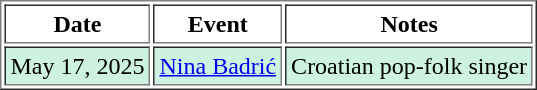<table class="toccolours" border="1" cellpadding="3"|->
<tr>
<th>Date</th>
<th>Event</th>
<th>Notes<div></div></th>
</tr>
<tr style="background:#CEF2E0">
<td>May 17, 2025</td>
<td><a href='#'>Nina Badrić</a></td>
<td>Croatian pop-folk singer</td>
</tr>
</table>
